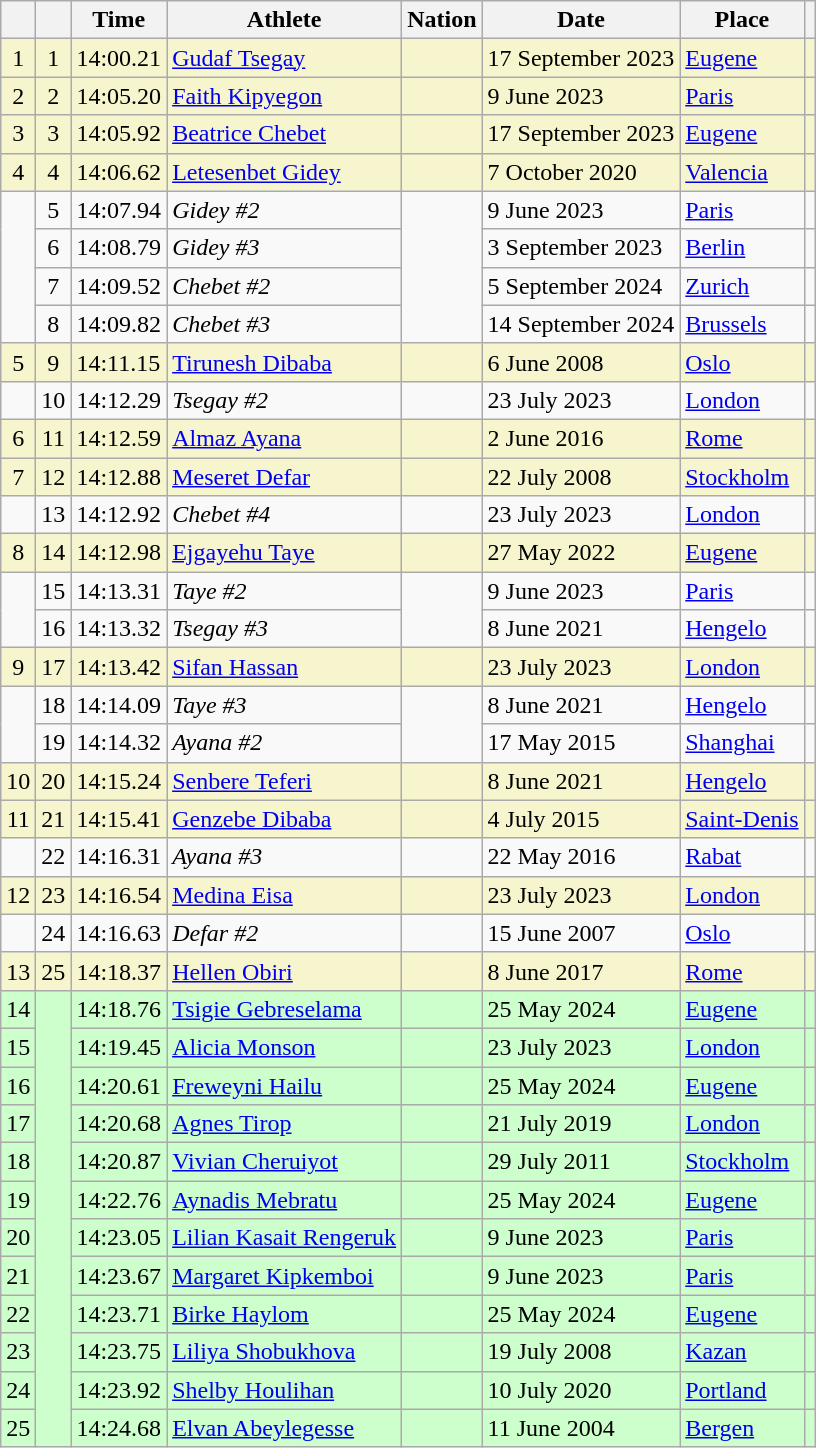<table class="wikitable sortable" style="display: inline-table">
<tr>
<th></th>
<th></th>
<th>Time</th>
<th>Athlete</th>
<th>Nation</th>
<th>Date</th>
<th>Place</th>
<th class="unsortable"></th>
</tr>
<tr bgcolor="#f6F5CE">
<td align="center">1</td>
<td align="center">1</td>
<td>14:00.21</td>
<td><a href='#'>Gudaf Tsegay</a></td>
<td></td>
<td>17 September 2023</td>
<td><a href='#'>Eugene</a></td>
<td></td>
</tr>
<tr bgcolor="#f6F5CE">
<td align="center">2</td>
<td align="center">2</td>
<td>14:05.20</td>
<td><a href='#'>Faith Kipyegon</a></td>
<td></td>
<td>9 June 2023</td>
<td><a href='#'>Paris</a></td>
<td></td>
</tr>
<tr bgcolor="#f6F5CE">
<td align="center">3</td>
<td align="center">3</td>
<td>14:05.92</td>
<td><a href='#'>Beatrice Chebet</a></td>
<td></td>
<td>17 September 2023</td>
<td><a href='#'>Eugene</a></td>
<td></td>
</tr>
<tr bgcolor="#f6F5CE">
<td align="center">4</td>
<td align="center">4</td>
<td>14:06.62</td>
<td><a href='#'>Letesenbet Gidey</a></td>
<td></td>
<td>7 October 2020</td>
<td><a href='#'>Valencia</a></td>
<td></td>
</tr>
<tr>
<td rowspan="4"></td>
<td align="center">5</td>
<td align="center">14:07.94</td>
<td><em>Gidey #2</em></td>
<td rowspan="4"></td>
<td>9 June 2023</td>
<td><a href='#'>Paris</a></td>
<td></td>
</tr>
<tr>
<td align="center">6</td>
<td align="center">14:08.79</td>
<td><em>Gidey #3</em></td>
<td>3 September 2023</td>
<td><a href='#'>Berlin</a></td>
<td></td>
</tr>
<tr>
<td align=center>7</td>
<td>14:09.52</td>
<td><em>Chebet #2</em></td>
<td>5 September 2024</td>
<td><a href='#'>Zurich</a></td>
<td></td>
</tr>
<tr>
<td align="center">8</td>
<td>14:09.82</td>
<td><em>Chebet #3</em></td>
<td>14 September 2024</td>
<td><a href='#'>Brussels</a></td>
<td></td>
</tr>
<tr bgcolor="#f6F5CE">
<td align="center">5</td>
<td align="center">9</td>
<td>14:11.15</td>
<td><a href='#'>Tirunesh Dibaba</a></td>
<td></td>
<td>6 June 2008</td>
<td><a href='#'>Oslo</a></td>
<td></td>
</tr>
<tr>
<td align="center"></td>
<td align="center">10</td>
<td>14:12.29</td>
<td><em>Tsegay #2</em></td>
<td></td>
<td>23 July 2023</td>
<td><a href='#'>London</a></td>
<td></td>
</tr>
<tr bgcolor="#f6F5CE">
<td align="center">6</td>
<td align="center">11</td>
<td>14:12.59</td>
<td><a href='#'>Almaz Ayana</a></td>
<td></td>
<td>2 June 2016</td>
<td><a href='#'>Rome</a></td>
<td></td>
</tr>
<tr bgcolor="#f6F5CE">
<td align="center">7</td>
<td align="center">12</td>
<td>14:12.88</td>
<td><a href='#'>Meseret Defar</a></td>
<td></td>
<td>22 July 2008</td>
<td><a href='#'>Stockholm</a></td>
<td></td>
</tr>
<tr>
<td align="center"></td>
<td align="center">13</td>
<td>14:12.92</td>
<td><em>Chebet #4</em></td>
<td></td>
<td>23 July 2023</td>
<td><a href='#'>London</a></td>
<td></td>
</tr>
<tr bgcolor="#f6F5CE">
<td align="center">8</td>
<td align="center">14</td>
<td>14:12.98</td>
<td><a href='#'>Ejgayehu Taye</a></td>
<td></td>
<td>27 May 2022</td>
<td><a href='#'>Eugene</a></td>
<td></td>
</tr>
<tr>
<td rowspan="2"></td>
<td align="center">15</td>
<td>14:13.31</td>
<td><em>Taye #2</em></td>
<td rowspan="2"></td>
<td>9 June 2023</td>
<td><a href='#'>Paris</a></td>
<td></td>
</tr>
<tr>
<td align="center">16</td>
<td>14:13.32</td>
<td><em>Tsegay #3</em></td>
<td>8 June 2021</td>
<td><a href='#'>Hengelo</a></td>
<td></td>
</tr>
<tr bgcolor="#f6F5CE">
<td align="center">9</td>
<td align="center">17</td>
<td>14:13.42</td>
<td><a href='#'>Sifan Hassan</a></td>
<td></td>
<td>23 July 2023</td>
<td><a href='#'>London</a></td>
<td></td>
</tr>
<tr>
<td rowspan="2" align="center"></td>
<td align="center">18</td>
<td>14:14.09</td>
<td><em>Taye #3</em></td>
<td rowspan="2"></td>
<td>8 June 2021</td>
<td><a href='#'>Hengelo</a></td>
<td></td>
</tr>
<tr>
<td align="center">19</td>
<td>14:14.32</td>
<td><em>Ayana #2</em></td>
<td>17 May 2015</td>
<td><a href='#'>Shanghai</a></td>
<td></td>
</tr>
<tr bgcolor="#f6F5CE">
<td align="center">10</td>
<td align="center">20</td>
<td>14:15.24</td>
<td><a href='#'>Senbere Teferi</a></td>
<td></td>
<td>8 June 2021</td>
<td><a href='#'>Hengelo</a></td>
<td></td>
</tr>
<tr bgcolor="#f6F5CE">
<td align="center">11</td>
<td align="center">21</td>
<td>14:15.41</td>
<td><a href='#'>Genzebe Dibaba</a></td>
<td></td>
<td>4 July 2015</td>
<td><a href='#'>Saint-Denis</a></td>
<td></td>
</tr>
<tr>
<td></td>
<td align="center">22</td>
<td>14:16.31</td>
<td><em>Ayana #3</em></td>
<td></td>
<td>22 May 2016</td>
<td><a href='#'>Rabat</a></td>
<td></td>
</tr>
<tr bgcolor="#f6F5CE">
<td align="center">12</td>
<td align="center">23</td>
<td>14:16.54</td>
<td><a href='#'>Medina Eisa</a></td>
<td></td>
<td>23 July 2023</td>
<td><a href='#'>London</a></td>
<td></td>
</tr>
<tr>
<td></td>
<td align="center">24</td>
<td>14:16.63</td>
<td><em>Defar #2</em></td>
<td></td>
<td>15 June 2007</td>
<td><a href='#'>Oslo</a></td>
<td></td>
</tr>
<tr bgcolor="#f6F5CE">
<td align="center">13</td>
<td align="center">25</td>
<td>14:18.37</td>
<td><a href='#'>Hellen Obiri</a></td>
<td></td>
<td>8 June 2017</td>
<td><a href='#'>Rome</a></td>
<td></td>
</tr>
<tr bgcolor="#CCFFCC">
<td align="center">14</td>
<td rowspan="12" align="center"></td>
<td>14:18.76</td>
<td><a href='#'>Tsigie Gebreselama</a></td>
<td></td>
<td>25 May 2024</td>
<td><a href='#'>Eugene</a></td>
<td></td>
</tr>
<tr bgcolor="#CCFFCC">
<td align="center">15</td>
<td>14:19.45</td>
<td><a href='#'>Alicia Monson</a></td>
<td></td>
<td>23 July 2023</td>
<td><a href='#'>London</a></td>
<td></td>
</tr>
<tr bgcolor="#CCFFCC">
<td align="center">16</td>
<td>14:20.61</td>
<td><a href='#'>Freweyni Hailu</a></td>
<td></td>
<td>25 May 2024</td>
<td><a href='#'>Eugene</a></td>
<td></td>
</tr>
<tr bgcolor="#CCFFCC">
<td align="center">17</td>
<td>14:20.68</td>
<td><a href='#'>Agnes Tirop</a></td>
<td></td>
<td>21 July 2019</td>
<td><a href='#'>London</a></td>
<td></td>
</tr>
<tr bgcolor="#CCFFCC">
<td align="center">18</td>
<td>14:20.87</td>
<td><a href='#'>Vivian Cheruiyot</a></td>
<td></td>
<td>29 July 2011</td>
<td><a href='#'>Stockholm</a></td>
<td></td>
</tr>
<tr bgcolor="#CCFFCC">
<td align="center">19</td>
<td>14:22.76</td>
<td><a href='#'>Aynadis Mebratu</a></td>
<td></td>
<td>25 May 2024</td>
<td><a href='#'>Eugene</a></td>
<td></td>
</tr>
<tr bgcolor="#CCFFCC">
<td align="center">20</td>
<td>14:23.05</td>
<td><a href='#'>Lilian Kasait Rengeruk</a></td>
<td></td>
<td>9 June 2023</td>
<td><a href='#'>Paris</a></td>
<td></td>
</tr>
<tr bgcolor="#CCFFCC">
<td align="center">21</td>
<td align="center">14:23.67</td>
<td><a href='#'>Margaret Kipkemboi</a></td>
<td></td>
<td>9 June 2023</td>
<td><a href='#'>Paris</a></td>
<td></td>
</tr>
<tr bgcolor="#CCFFCC">
<td align="center">22</td>
<td align="center">14:23.71</td>
<td><a href='#'>Birke Haylom</a></td>
<td></td>
<td>25 May 2024</td>
<td><a href='#'>Eugene</a></td>
<td></td>
</tr>
<tr bgcolor="#CCFFCC">
<td align="center">23</td>
<td align="center">14:23.75</td>
<td><a href='#'>Liliya Shobukhova</a></td>
<td></td>
<td>19 July 2008</td>
<td><a href='#'>Kazan</a></td>
<td></td>
</tr>
<tr bgcolor="#CCFFCC">
<td align="center">24</td>
<td>14:23.92</td>
<td><a href='#'>Shelby Houlihan</a></td>
<td></td>
<td>10 July 2020</td>
<td><a href='#'>Portland</a></td>
<td></td>
</tr>
<tr bgcolor="#CCFFCC">
<td align="center">25</td>
<td>14:24.68</td>
<td><a href='#'>Elvan Abeylegesse</a></td>
<td></td>
<td>11 June 2004</td>
<td><a href='#'>Bergen</a></td>
<td></td>
</tr>
</table>
